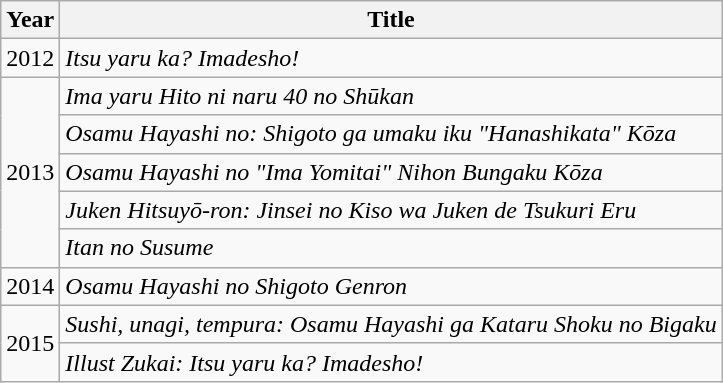<table class="wikitable">
<tr>
<th>Year</th>
<th>Title</th>
</tr>
<tr>
<td>2012</td>
<td><em>Itsu yaru ka? Imadesho!</em></td>
</tr>
<tr>
<td rowspan="5">2013</td>
<td><em>Ima yaru Hito ni naru 40 no Shūkan</em></td>
</tr>
<tr>
<td><em>Osamu Hayashi no: Shigoto ga umaku iku "Hanashikata" Kōza</em></td>
</tr>
<tr>
<td><em>Osamu Hayashi no "Ima Yomitai" Nihon Bungaku Kōza</em></td>
</tr>
<tr>
<td><em>Juken Hitsuyō-ron: Jinsei no Kiso wa Juken de Tsukuri Eru</em></td>
</tr>
<tr>
<td><em>Itan no Susume</em></td>
</tr>
<tr>
<td>2014</td>
<td><em>Osamu Hayashi no Shigoto Genron</em></td>
</tr>
<tr>
<td rowspan="2">2015</td>
<td><em>Sushi, unagi, tempura: Osamu Hayashi ga Kataru Shoku no Bigaku</em></td>
</tr>
<tr>
<td><em>Illust Zukai: Itsu yaru ka? Imadesho!</em></td>
</tr>
</table>
